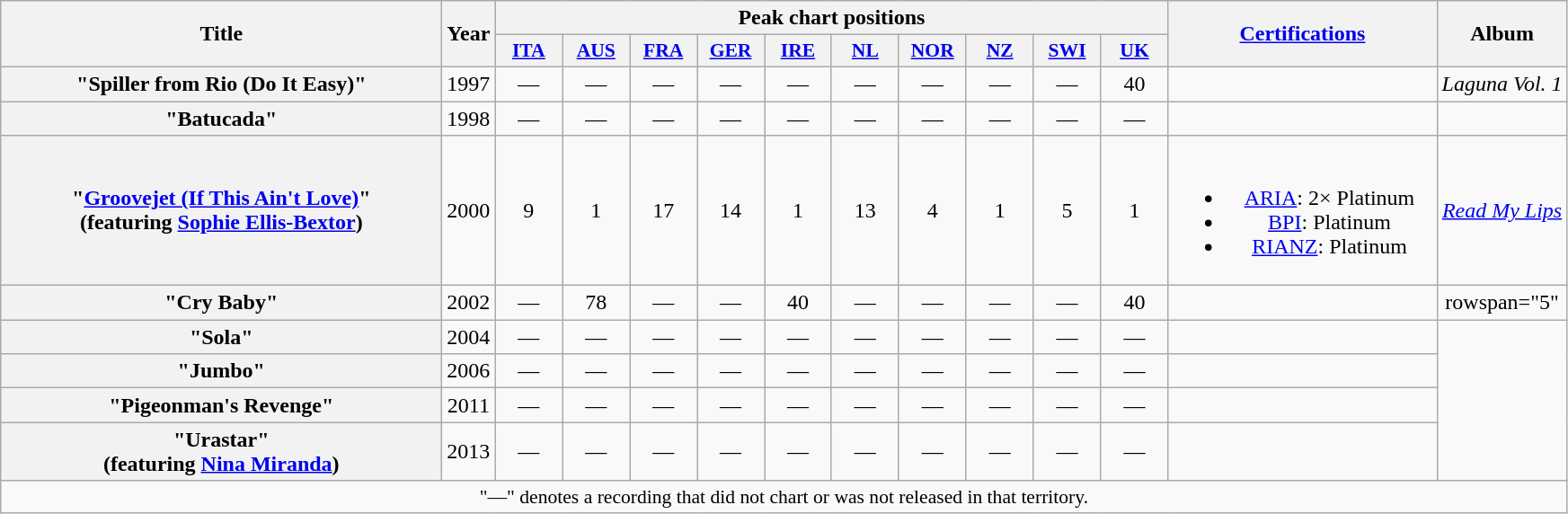<table class="wikitable plainrowheaders" style="text-align:center;">
<tr>
<th scope="col" rowspan="2" style="width:20em;">Title</th>
<th scope="col" rowspan="2">Year</th>
<th scope="col" colspan="10">Peak chart positions</th>
<th scope="col" rowspan="2" style="width:12em;"><a href='#'>Certifications</a></th>
<th scope="col" rowspan="2">Album</th>
</tr>
<tr>
<th style="width:3em;font-size:90%;"><a href='#'>ITA</a><br></th>
<th style="width:3em;font-size:90%;"><a href='#'>AUS</a><br></th>
<th style="width:3em;font-size:90%;"><a href='#'>FRA</a><br></th>
<th style="width:3em;font-size:90%;"><a href='#'>GER</a><br></th>
<th style="width:3em;font-size:90%;"><a href='#'>IRE</a><br></th>
<th style="width:3em;font-size:90%;"><a href='#'>NL</a><br></th>
<th style="width:3em;font-size:90%;"><a href='#'>NOR</a><br></th>
<th style="width:3em;font-size:90%;"><a href='#'>NZ</a><br></th>
<th style="width:3em;font-size:90%;"><a href='#'>SWI</a><br></th>
<th style="width:3em;font-size:90%;"><a href='#'>UK</a><br></th>
</tr>
<tr>
<th scope="row">"Spiller from Rio (Do It Easy)"</th>
<td>1997</td>
<td>—</td>
<td>—</td>
<td>—</td>
<td>—</td>
<td>—</td>
<td>—</td>
<td>—</td>
<td>—</td>
<td>—</td>
<td>40</td>
<td></td>
<td><em>Laguna Vol. 1</em></td>
</tr>
<tr>
<th scope="row">"Batucada"</th>
<td>1998</td>
<td>—</td>
<td>—</td>
<td>—</td>
<td>—</td>
<td>—</td>
<td>—</td>
<td>—</td>
<td>—</td>
<td>—</td>
<td>—</td>
<td></td>
<td></td>
</tr>
<tr>
<th scope="row">"<a href='#'>Groovejet (If This Ain't Love)</a>"<br><span>(featuring <a href='#'>Sophie Ellis-Bextor</a>)</span></th>
<td>2000</td>
<td>9</td>
<td>1</td>
<td>17</td>
<td>14</td>
<td>1</td>
<td>13</td>
<td>4</td>
<td>1</td>
<td>5</td>
<td>1</td>
<td><br><ul><li><a href='#'>ARIA</a>: 2× Platinum</li><li><a href='#'>BPI</a>: Platinum</li><li><a href='#'>RIANZ</a>: Platinum</li></ul></td>
<td><em><a href='#'>Read My Lips</a></em></td>
</tr>
<tr>
<th scope="row">"Cry Baby"</th>
<td>2002</td>
<td>—</td>
<td>78</td>
<td>—</td>
<td>—</td>
<td>40</td>
<td>—</td>
<td>—</td>
<td>—</td>
<td>—</td>
<td>40</td>
<td></td>
<td>rowspan="5" </td>
</tr>
<tr>
<th scope="row">"Sola"</th>
<td>2004</td>
<td>—</td>
<td>—</td>
<td>—</td>
<td>—</td>
<td>—</td>
<td>—</td>
<td>—</td>
<td>—</td>
<td>—</td>
<td>—</td>
<td></td>
</tr>
<tr>
<th scope="row">"Jumbo"</th>
<td>2006</td>
<td>—</td>
<td>—</td>
<td>—</td>
<td>—</td>
<td>—</td>
<td>—</td>
<td>—</td>
<td>—</td>
<td>—</td>
<td>—</td>
<td></td>
</tr>
<tr>
<th scope="row">"Pigeonman's Revenge"</th>
<td>2011</td>
<td>—</td>
<td>—</td>
<td>—</td>
<td>—</td>
<td>—</td>
<td>—</td>
<td>—</td>
<td>—</td>
<td>—</td>
<td>—</td>
<td></td>
</tr>
<tr>
<th scope="row">"Urastar"<br><span>(featuring <a href='#'>Nina Miranda</a>)</span></th>
<td>2013</td>
<td>—</td>
<td>—</td>
<td>—</td>
<td>—</td>
<td>—</td>
<td>—</td>
<td>—</td>
<td>—</td>
<td>—</td>
<td>—</td>
<td></td>
</tr>
<tr>
<td colspan="14" style="font-size:90%">"—" denotes a recording that did not chart or was not released in that territory.</td>
</tr>
</table>
